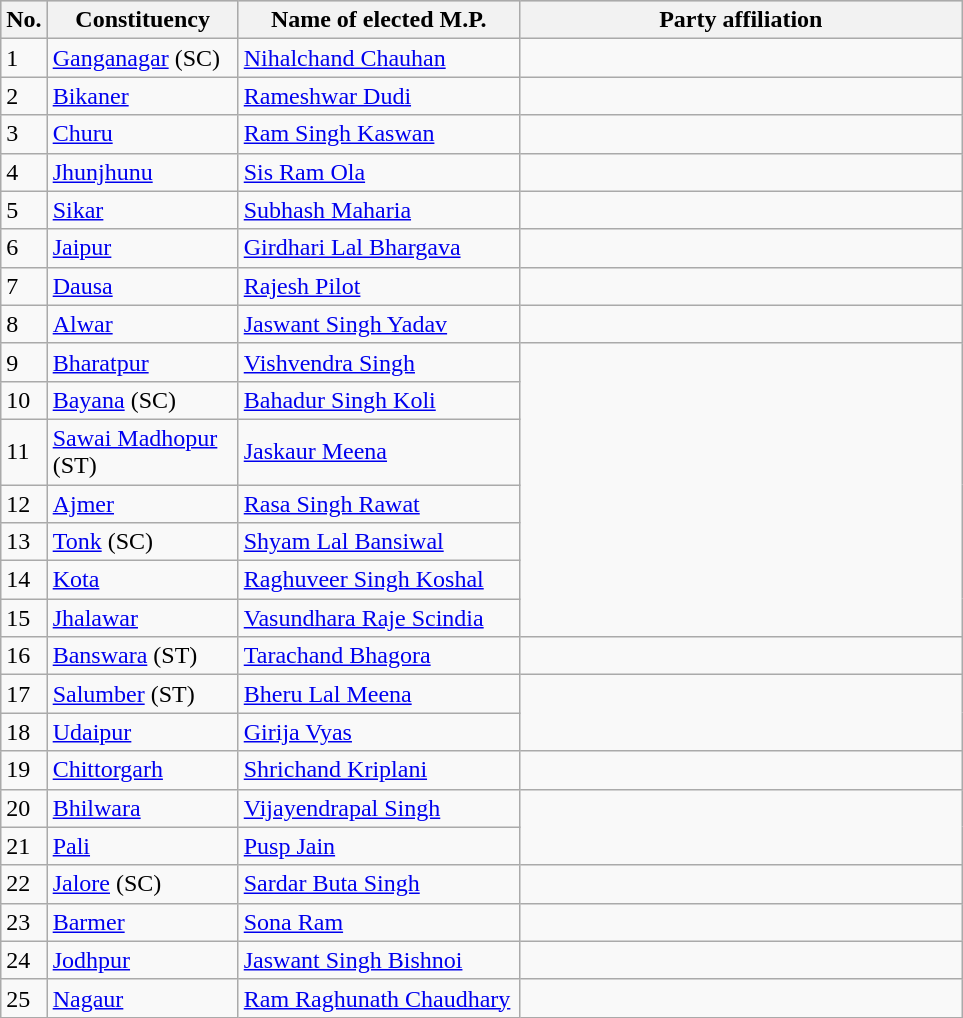<table class="wikitable">
<tr style="background:#ccc; text-align:center;">
<th>No.</th>
<th style="width:120px">Constituency</th>
<th style="width:180px">Name of elected M.P.</th>
<th colspan="2" style="width:18em">Party affiliation</th>
</tr>
<tr>
<td>1</td>
<td><a href='#'>Ganganagar</a> (SC)</td>
<td><a href='#'>Nihalchand Chauhan</a></td>
<td></td>
</tr>
<tr>
<td>2</td>
<td><a href='#'>Bikaner</a></td>
<td><a href='#'>Rameshwar Dudi</a></td>
<td></td>
</tr>
<tr>
<td>3</td>
<td><a href='#'>Churu</a></td>
<td><a href='#'>Ram Singh Kaswan</a></td>
<td></td>
</tr>
<tr>
<td>4</td>
<td><a href='#'>Jhunjhunu</a></td>
<td><a href='#'>Sis Ram Ola</a></td>
<td></td>
</tr>
<tr>
<td>5</td>
<td><a href='#'>Sikar</a></td>
<td><a href='#'>Subhash Maharia</a></td>
<td></td>
</tr>
<tr>
<td>6</td>
<td><a href='#'>Jaipur</a></td>
<td><a href='#'>Girdhari Lal Bhargava</a></td>
</tr>
<tr>
<td>7</td>
<td><a href='#'>Dausa</a></td>
<td><a href='#'>Rajesh Pilot</a></td>
<td></td>
</tr>
<tr>
<td>8</td>
<td><a href='#'>Alwar</a></td>
<td><a href='#'>Jaswant Singh Yadav</a></td>
<td></td>
</tr>
<tr>
<td>9</td>
<td><a href='#'>Bharatpur</a></td>
<td><a href='#'>Vishvendra Singh</a></td>
</tr>
<tr>
<td>10</td>
<td><a href='#'>Bayana</a> (SC)</td>
<td><a href='#'>Bahadur Singh Koli</a></td>
</tr>
<tr>
<td>11</td>
<td><a href='#'>Sawai Madhopur</a> (ST)</td>
<td><a href='#'>Jaskaur Meena</a></td>
</tr>
<tr>
<td>12</td>
<td><a href='#'>Ajmer</a></td>
<td><a href='#'>Rasa Singh Rawat</a></td>
</tr>
<tr>
<td>13</td>
<td><a href='#'>Tonk</a> (SC)</td>
<td><a href='#'>Shyam Lal Bansiwal</a></td>
</tr>
<tr>
<td>14</td>
<td><a href='#'>Kota</a></td>
<td><a href='#'>Raghuveer Singh Koshal</a></td>
</tr>
<tr>
<td>15</td>
<td><a href='#'>Jhalawar</a></td>
<td><a href='#'>Vasundhara Raje Scindia</a></td>
</tr>
<tr>
<td>16</td>
<td><a href='#'>Banswara</a> (ST)</td>
<td><a href='#'>Tarachand Bhagora</a></td>
<td></td>
</tr>
<tr>
<td>17</td>
<td><a href='#'>Salumber</a> (ST)</td>
<td><a href='#'>Bheru Lal Meena</a></td>
</tr>
<tr>
<td>18</td>
<td><a href='#'>Udaipur</a></td>
<td><a href='#'>Girija Vyas</a></td>
</tr>
<tr>
<td>19</td>
<td><a href='#'>Chittorgarh</a></td>
<td><a href='#'>Shrichand Kriplani</a></td>
<td></td>
</tr>
<tr>
<td>20</td>
<td><a href='#'>Bhilwara</a></td>
<td><a href='#'>Vijayendrapal Singh</a></td>
</tr>
<tr>
<td>21</td>
<td><a href='#'>Pali</a></td>
<td><a href='#'>Pusp Jain</a></td>
</tr>
<tr>
<td>22</td>
<td><a href='#'>Jalore</a> (SC)</td>
<td><a href='#'>Sardar Buta Singh</a></td>
<td></td>
</tr>
<tr>
<td>23</td>
<td><a href='#'>Barmer</a></td>
<td><a href='#'>Sona Ram</a></td>
</tr>
<tr>
<td>24</td>
<td><a href='#'>Jodhpur</a></td>
<td><a href='#'>Jaswant Singh Bishnoi</a></td>
<td></td>
</tr>
<tr>
<td>25</td>
<td><a href='#'>Nagaur</a></td>
<td><a href='#'>Ram Raghunath Chaudhary</a></td>
<td></td>
</tr>
</table>
